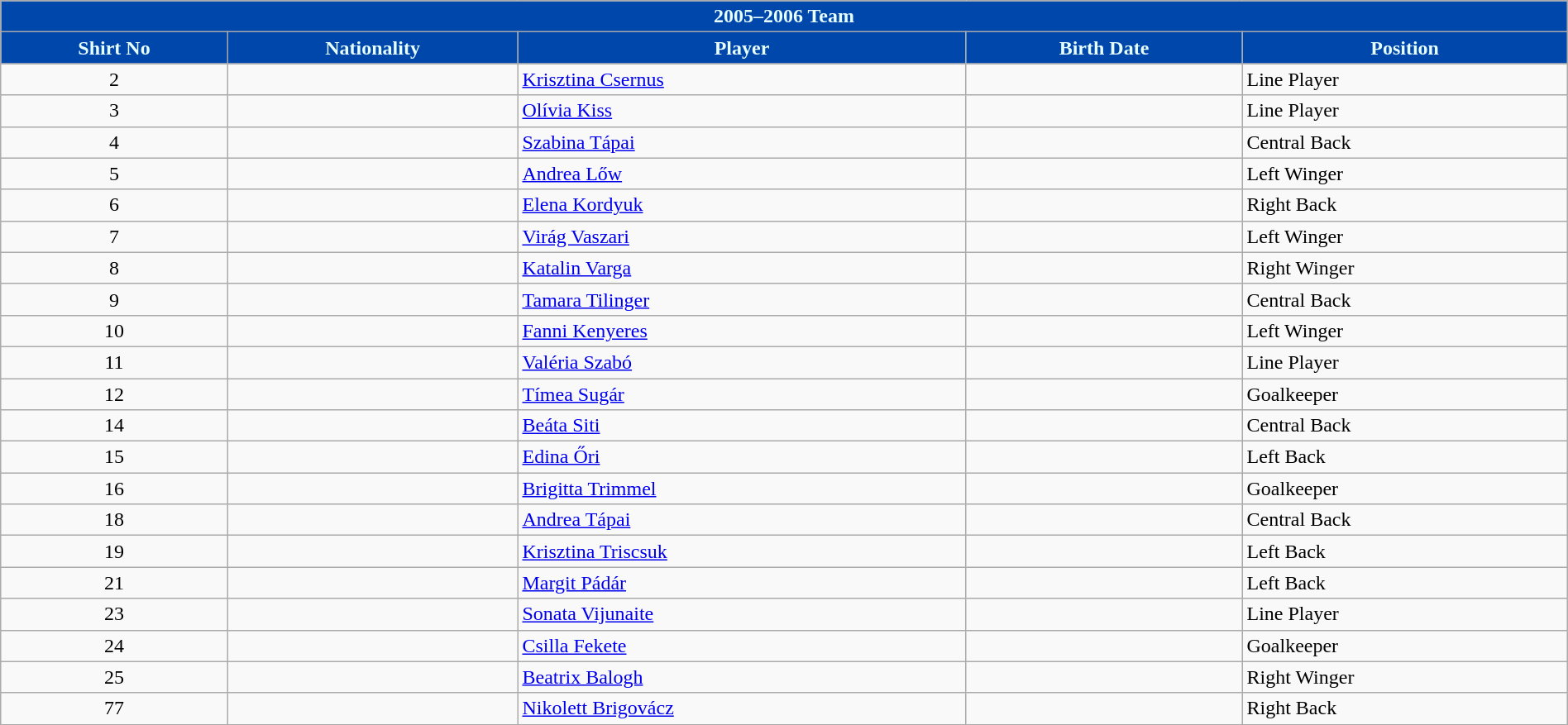<table class="wikitable collapsible collapsed" style="width:100%">
<tr>
<th colspan=5 style="background-color:#0047AB;color:#E7FEFF;text-align:center;"><strong>2005–2006 Team</strong></th>
</tr>
<tr>
<th style="color:#E7FEFF; background:#0047AB">Shirt No</th>
<th style="color:#E7FEFF; background:#0047AB">Nationality</th>
<th style="color:#E7FEFF; background:#0047AB">Player</th>
<th style="color:#E7FEFF; background:#0047AB">Birth Date</th>
<th style="color:#E7FEFF; background:#0047AB">Position</th>
</tr>
<tr>
<td align=center>2</td>
<td></td>
<td><a href='#'>Krisztina Csernus</a></td>
<td></td>
<td>Line Player</td>
</tr>
<tr>
<td align=center>3</td>
<td></td>
<td><a href='#'>Olívia Kiss</a></td>
<td></td>
<td>Line Player</td>
</tr>
<tr>
<td align=center>4</td>
<td></td>
<td><a href='#'>Szabina Tápai</a></td>
<td></td>
<td>Central Back</td>
</tr>
<tr>
<td align=center>5</td>
<td></td>
<td><a href='#'>Andrea Lőw</a></td>
<td></td>
<td>Left Winger</td>
</tr>
<tr>
<td align=center>6</td>
<td></td>
<td><a href='#'>Elena Kordyuk</a></td>
<td></td>
<td>Right Back</td>
</tr>
<tr>
<td align=center>7</td>
<td></td>
<td><a href='#'>Virág Vaszari</a></td>
<td></td>
<td>Left Winger</td>
</tr>
<tr>
<td align=center>8</td>
<td></td>
<td><a href='#'>Katalin Varga</a></td>
<td></td>
<td>Right Winger</td>
</tr>
<tr>
<td align=center>9</td>
<td></td>
<td><a href='#'>Tamara Tilinger</a></td>
<td></td>
<td>Central Back</td>
</tr>
<tr>
<td align=center>10</td>
<td></td>
<td><a href='#'>Fanni Kenyeres</a></td>
<td></td>
<td>Left Winger</td>
</tr>
<tr>
<td align=center>11</td>
<td></td>
<td><a href='#'>Valéria Szabó</a></td>
<td></td>
<td>Line Player</td>
</tr>
<tr>
<td align=center>12</td>
<td></td>
<td><a href='#'>Tímea Sugár</a></td>
<td></td>
<td>Goalkeeper</td>
</tr>
<tr>
<td align=center>14</td>
<td></td>
<td><a href='#'>Beáta Siti</a></td>
<td></td>
<td>Central Back</td>
</tr>
<tr>
<td align=center>15</td>
<td></td>
<td><a href='#'>Edina Őri</a></td>
<td></td>
<td>Left Back</td>
</tr>
<tr>
<td align=center>16</td>
<td></td>
<td><a href='#'>Brigitta Trimmel</a></td>
<td></td>
<td>Goalkeeper</td>
</tr>
<tr>
<td align=center>18</td>
<td></td>
<td><a href='#'>Andrea Tápai</a></td>
<td></td>
<td>Central Back</td>
</tr>
<tr>
<td align=center>19</td>
<td></td>
<td><a href='#'>Krisztina Triscsuk</a></td>
<td></td>
<td>Left Back</td>
</tr>
<tr>
<td align=center>21</td>
<td></td>
<td><a href='#'>Margit Pádár</a></td>
<td></td>
<td>Left Back</td>
</tr>
<tr>
<td align=center>23</td>
<td></td>
<td><a href='#'>Sonata Vijunaite</a></td>
<td></td>
<td>Line Player</td>
</tr>
<tr>
<td align=center>24</td>
<td></td>
<td><a href='#'>Csilla Fekete</a></td>
<td></td>
<td>Goalkeeper</td>
</tr>
<tr>
<td align=center>25</td>
<td></td>
<td><a href='#'>Beatrix Balogh</a></td>
<td></td>
<td>Right Winger</td>
</tr>
<tr>
<td align=center>77</td>
<td></td>
<td><a href='#'>Nikolett Brigovácz</a></td>
<td></td>
<td>Right Back</td>
</tr>
</table>
